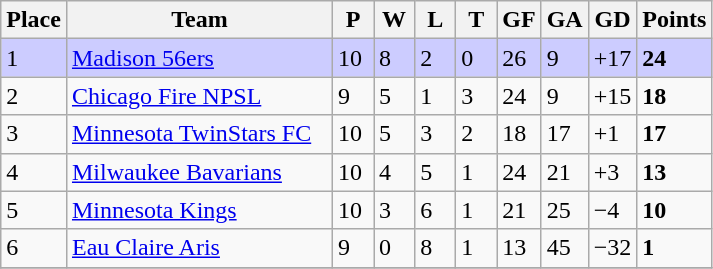<table class="wikitable">
<tr>
<th>Place</th>
<th width="170">Team</th>
<th width="20">P</th>
<th width="20">W</th>
<th width="20">L</th>
<th width="20">T</th>
<th width="20">GF</th>
<th width="20">GA</th>
<th width="25">GD</th>
<th>Points</th>
</tr>
<tr bgcolor=#CCCCFF>
<td>1</td>
<td><a href='#'>Madison 56ers</a></td>
<td>10</td>
<td>8</td>
<td>2</td>
<td>0</td>
<td>26</td>
<td>9</td>
<td>+17</td>
<td><strong>24</strong></td>
</tr>
<tr>
<td>2</td>
<td><a href='#'>Chicago Fire NPSL</a></td>
<td>9</td>
<td>5</td>
<td>1</td>
<td>3</td>
<td>24</td>
<td>9</td>
<td>+15</td>
<td><strong>18</strong></td>
</tr>
<tr>
<td>3</td>
<td><a href='#'>Minnesota TwinStars FC</a></td>
<td>10</td>
<td>5</td>
<td>3</td>
<td>2</td>
<td>18</td>
<td>17</td>
<td>+1</td>
<td><strong>17</strong></td>
</tr>
<tr>
<td>4</td>
<td><a href='#'>Milwaukee Bavarians</a></td>
<td>10</td>
<td>4</td>
<td>5</td>
<td>1</td>
<td>24</td>
<td>21</td>
<td>+3</td>
<td><strong>13</strong></td>
</tr>
<tr>
<td>5</td>
<td><a href='#'>Minnesota Kings</a></td>
<td>10</td>
<td>3</td>
<td>6</td>
<td>1</td>
<td>21</td>
<td>25</td>
<td>−4</td>
<td><strong>10</strong></td>
</tr>
<tr>
<td>6</td>
<td><a href='#'>Eau Claire Aris</a></td>
<td>9</td>
<td>0</td>
<td>8</td>
<td>1</td>
<td>13</td>
<td>45</td>
<td>−32</td>
<td><strong>1</strong></td>
</tr>
<tr>
</tr>
</table>
